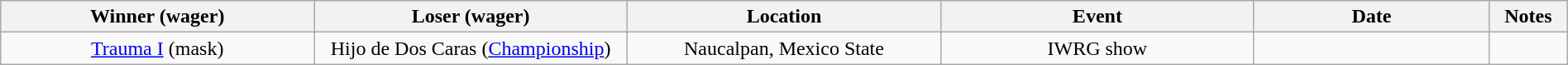<table class="wikitable sortable" width=100%  style="text-align: center">
<tr>
<th width=20% scope="col">Winner (wager)</th>
<th width=20% scope="col">Loser (wager)</th>
<th width=20% scope="col">Location</th>
<th width=20% scope="col">Event</th>
<th width=15% scope="col">Date</th>
<th class="unsortable" width=5% scope="col">Notes</th>
</tr>
<tr>
<td><a href='#'>Trauma I</a> (mask)</td>
<td>Hijo de Dos Caras (<a href='#'>Championship</a>)</td>
<td>Naucalpan, Mexico State</td>
<td>IWRG show</td>
<td></td>
<td></td>
</tr>
</table>
